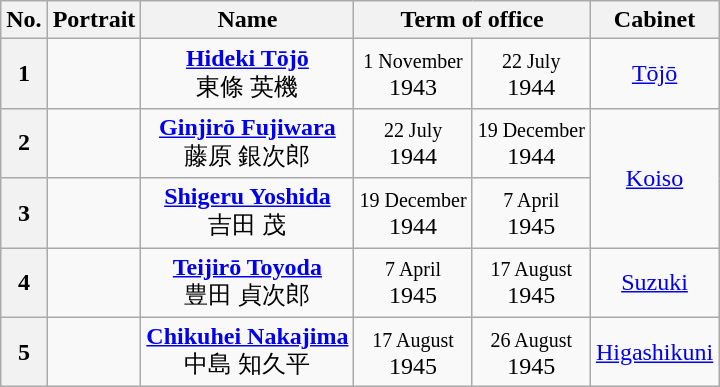<table class="wikitable" style="text-align:center">
<tr>
<th><abbr>No.</abbr></th>
<th>Portrait</th>
<th>Name</th>
<th colspan=2>Term of office</th>
<th>Cabinet</th>
</tr>
<tr>
<th>1</th>
<td></td>
<td><strong><a href='#'>Hideki Tōjō</a></strong><br>東條 英機</td>
<td><small>1 November</small><br>1943</td>
<td><small>22 July</small><br>1944</td>
<td><a href='#'>Tōjō</a></td>
</tr>
<tr>
<th>2</th>
<td></td>
<td><strong><a href='#'>Ginjirō Fujiwara</a></strong><br>藤原 銀次郎</td>
<td><small>22 July</small><br>1944</td>
<td><small>19 December</small><br>1944</td>
<td rowspan=2><a href='#'>Koiso</a></td>
</tr>
<tr>
<th>3</th>
<td></td>
<td><strong><a href='#'>Shigeru Yoshida</a></strong><br>吉田 茂</td>
<td><small>19 December</small><br>1944</td>
<td><small>7 April</small><br>1945</td>
</tr>
<tr>
<th>4</th>
<td></td>
<td><strong><a href='#'>Teijirō Toyoda</a></strong><br>豊田 貞次郎</td>
<td><small>7 April</small><br>1945</td>
<td><small>17 August</small><br>1945</td>
<td><a href='#'>Suzuki</a></td>
</tr>
<tr>
<th>5</th>
<td></td>
<td><strong><a href='#'>Chikuhei Nakajima</a></strong><br>中島 知久平</td>
<td><small>17 August</small><br>1945</td>
<td><small>26 August</small><br>1945</td>
<td><a href='#'>Higashikuni</a></td>
</tr>
</table>
